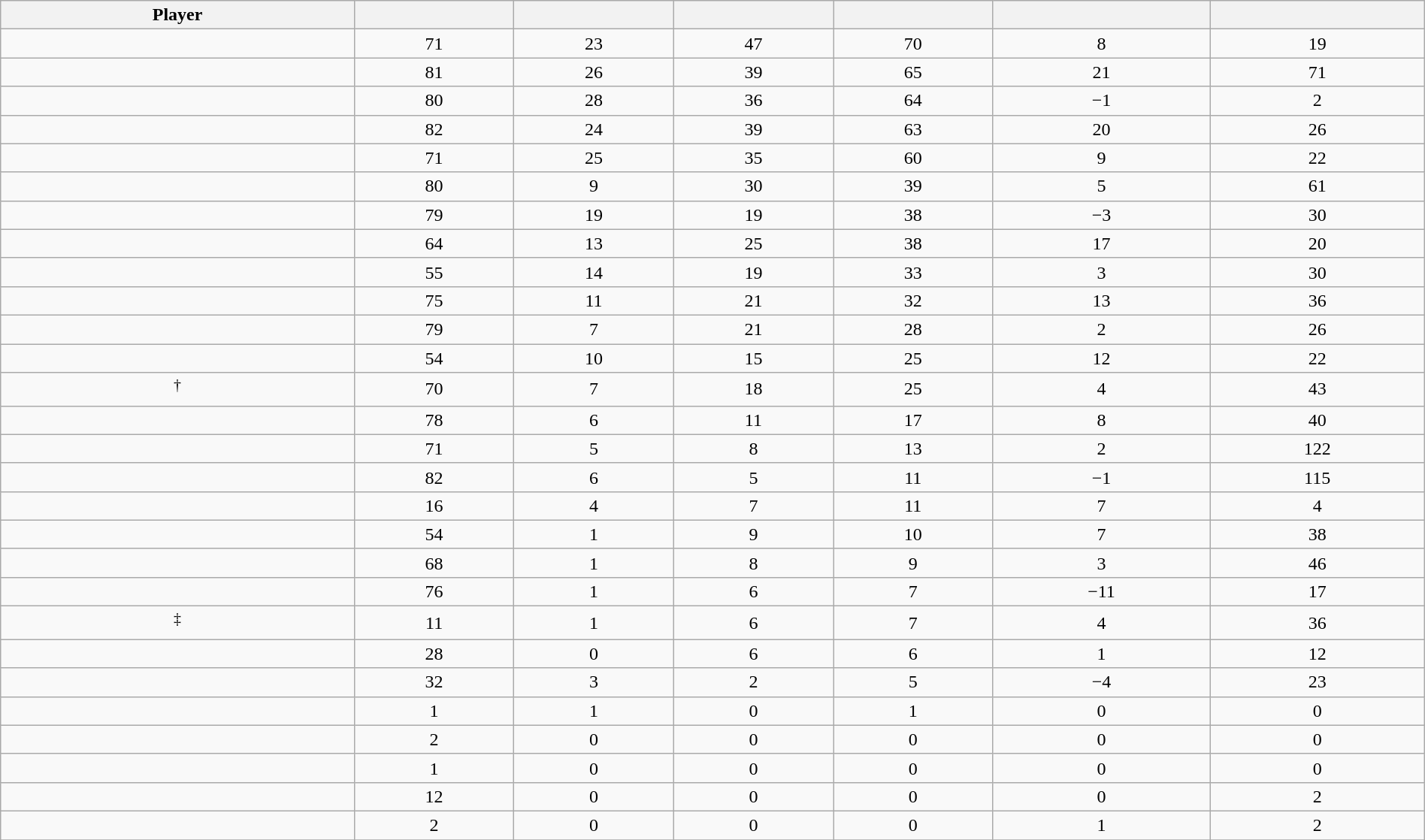<table class="wikitable sortable" style="width:100%; text-align:center;">
<tr align=center>
<th>Player</th>
<th></th>
<th></th>
<th></th>
<th></th>
<th data-sort-type="number"></th>
<th></th>
</tr>
<tr>
<td></td>
<td>71</td>
<td>23</td>
<td>47</td>
<td>70</td>
<td>8</td>
<td>19</td>
</tr>
<tr>
<td></td>
<td>81</td>
<td>26</td>
<td>39</td>
<td>65</td>
<td>21</td>
<td>71</td>
</tr>
<tr>
<td></td>
<td>80</td>
<td>28</td>
<td>36</td>
<td>64</td>
<td>−1</td>
<td>2</td>
</tr>
<tr>
<td></td>
<td>82</td>
<td>24</td>
<td>39</td>
<td>63</td>
<td>20</td>
<td>26</td>
</tr>
<tr>
<td></td>
<td>71</td>
<td>25</td>
<td>35</td>
<td>60</td>
<td>9</td>
<td>22</td>
</tr>
<tr>
<td></td>
<td>80</td>
<td>9</td>
<td>30</td>
<td>39</td>
<td>5</td>
<td>61</td>
</tr>
<tr>
<td></td>
<td>79</td>
<td>19</td>
<td>19</td>
<td>38</td>
<td>−3</td>
<td>30</td>
</tr>
<tr>
<td></td>
<td>64</td>
<td>13</td>
<td>25</td>
<td>38</td>
<td>17</td>
<td>20</td>
</tr>
<tr>
<td></td>
<td>55</td>
<td>14</td>
<td>19</td>
<td>33</td>
<td>3</td>
<td>30</td>
</tr>
<tr>
<td></td>
<td>75</td>
<td>11</td>
<td>21</td>
<td>32</td>
<td>13</td>
<td>36</td>
</tr>
<tr>
<td></td>
<td>79</td>
<td>7</td>
<td>21</td>
<td>28</td>
<td>2</td>
<td>26</td>
</tr>
<tr>
<td></td>
<td>54</td>
<td>10</td>
<td>15</td>
<td>25</td>
<td>12</td>
<td>22</td>
</tr>
<tr>
<td><sup>†</sup></td>
<td>70</td>
<td>7</td>
<td>18</td>
<td>25</td>
<td>4</td>
<td>43</td>
</tr>
<tr>
<td></td>
<td>78</td>
<td>6</td>
<td>11</td>
<td>17</td>
<td>8</td>
<td>40</td>
</tr>
<tr>
<td></td>
<td>71</td>
<td>5</td>
<td>8</td>
<td>13</td>
<td>2</td>
<td>122</td>
</tr>
<tr>
<td></td>
<td>82</td>
<td>6</td>
<td>5</td>
<td>11</td>
<td>−1</td>
<td>115</td>
</tr>
<tr>
<td></td>
<td>16</td>
<td>4</td>
<td>7</td>
<td>11</td>
<td>7</td>
<td>4</td>
</tr>
<tr>
<td></td>
<td>54</td>
<td>1</td>
<td>9</td>
<td>10</td>
<td>7</td>
<td>38</td>
</tr>
<tr>
<td></td>
<td>68</td>
<td>1</td>
<td>8</td>
<td>9</td>
<td>3</td>
<td>46</td>
</tr>
<tr>
<td></td>
<td>76</td>
<td>1</td>
<td>6</td>
<td>7</td>
<td>−11</td>
<td>17</td>
</tr>
<tr>
<td><sup>‡</sup></td>
<td>11</td>
<td>1</td>
<td>6</td>
<td>7</td>
<td>4</td>
<td>36</td>
</tr>
<tr>
<td></td>
<td>28</td>
<td>0</td>
<td>6</td>
<td>6</td>
<td>1</td>
<td>12</td>
</tr>
<tr>
<td></td>
<td>32</td>
<td>3</td>
<td>2</td>
<td>5</td>
<td>−4</td>
<td>23</td>
</tr>
<tr>
<td></td>
<td>1</td>
<td>1</td>
<td>0</td>
<td>1</td>
<td>0</td>
<td>0</td>
</tr>
<tr>
<td></td>
<td>2</td>
<td>0</td>
<td>0</td>
<td>0</td>
<td>0</td>
<td>0</td>
</tr>
<tr>
<td></td>
<td>1</td>
<td>0</td>
<td>0</td>
<td>0</td>
<td>0</td>
<td>0</td>
</tr>
<tr>
<td></td>
<td>12</td>
<td>0</td>
<td>0</td>
<td>0</td>
<td>0</td>
<td>2</td>
</tr>
<tr>
<td></td>
<td>2</td>
<td>0</td>
<td>0</td>
<td>0</td>
<td>1</td>
<td>2</td>
</tr>
<tr class="unsortable">
</tr>
</table>
